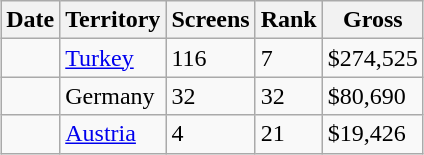<table class="wikitable sortable" align="center" style="margin:auto;">
<tr>
<th>Date</th>
<th>Territory</th>
<th>Screens</th>
<th>Rank</th>
<th>Gross</th>
</tr>
<tr>
<td></td>
<td><a href='#'>Turkey</a></td>
<td>116</td>
<td>7</td>
<td>$274,525</td>
</tr>
<tr>
<td></td>
<td>Germany</td>
<td>32</td>
<td>32</td>
<td>$80,690</td>
</tr>
<tr>
<td></td>
<td><a href='#'>Austria</a></td>
<td>4</td>
<td>21</td>
<td>$19,426</td>
</tr>
</table>
